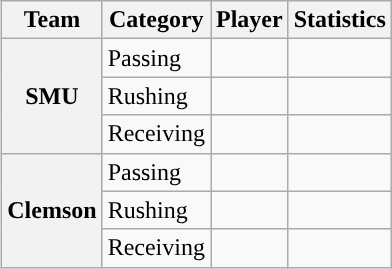<table class="wikitable" style="float:right">
<tr>
<th>Team</th>
<th>Category</th>
<th>Player</th>
<th>Statistics</th>
</tr>
<tr>
<th rowspan=3>SMU</th>
<td>Passing</td>
<td></td>
<td></td>
</tr>
<tr>
<td>Rushing</td>
<td></td>
<td></td>
</tr>
<tr>
<td>Receiving</td>
<td></td>
<td></td>
</tr>
<tr>
<th rowspan=3>Clemson</th>
<td>Passing</td>
<td></td>
<td></td>
</tr>
<tr>
<td>Rushing</td>
<td></td>
<td></td>
</tr>
<tr>
<td>Receiving</td>
<td></td>
<td></td>
</tr>
</table>
